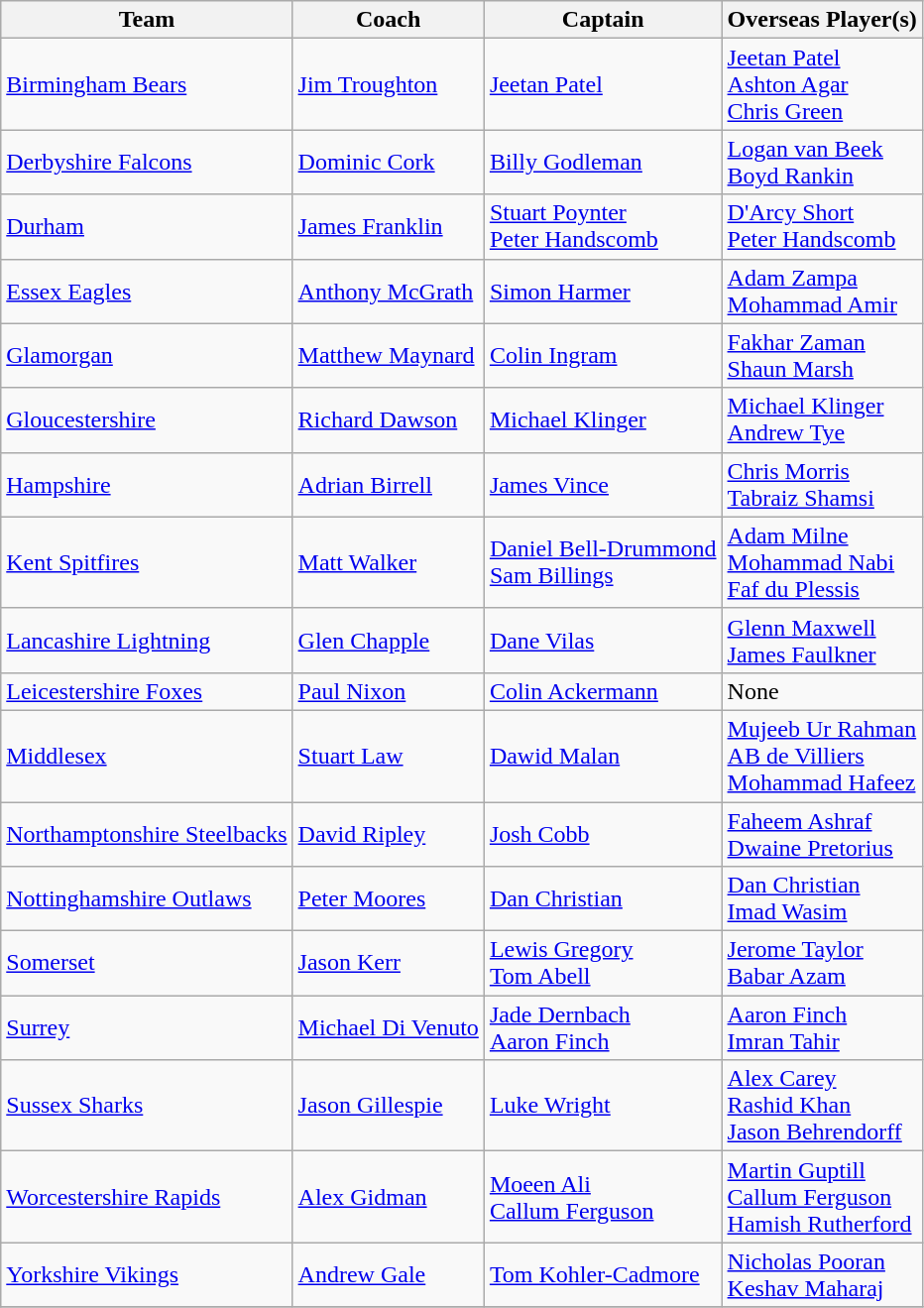<table class="wikitable sortable">
<tr>
<th>Team</th>
<th>Coach</th>
<th>Captain</th>
<th>Overseas Player(s)</th>
</tr>
<tr>
<td><a href='#'>Birmingham Bears</a></td>
<td> <a href='#'>Jim Troughton</a></td>
<td> <a href='#'>Jeetan Patel</a></td>
<td> <a href='#'>Jeetan Patel</a> <br>  <a href='#'>Ashton Agar</a> <br>  <a href='#'>Chris Green</a></td>
</tr>
<tr>
<td><a href='#'>Derbyshire Falcons</a></td>
<td> <a href='#'>Dominic Cork</a></td>
<td> <a href='#'>Billy Godleman</a></td>
<td> <a href='#'>Logan van Beek</a> <br>  <a href='#'>Boyd Rankin</a></td>
</tr>
<tr>
<td><a href='#'>Durham</a></td>
<td> <a href='#'>James Franklin</a></td>
<td> <a href='#'>Stuart Poynter</a> <br>  <a href='#'>Peter Handscomb</a></td>
<td> <a href='#'>D'Arcy Short</a> <br>  <a href='#'>Peter Handscomb</a></td>
</tr>
<tr>
<td><a href='#'>Essex Eagles</a></td>
<td> <a href='#'>Anthony McGrath</a></td>
<td> <a href='#'>Simon Harmer</a></td>
<td> <a href='#'>Adam Zampa</a> <br>  <a href='#'>Mohammad Amir</a></td>
</tr>
<tr>
<td><a href='#'>Glamorgan</a></td>
<td> <a href='#'>Matthew Maynard</a></td>
<td> <a href='#'>Colin Ingram</a></td>
<td> <a href='#'>Fakhar Zaman</a> <br>  <a href='#'>Shaun Marsh</a></td>
</tr>
<tr>
<td><a href='#'>Gloucestershire</a></td>
<td> <a href='#'>Richard Dawson</a></td>
<td> <a href='#'>Michael Klinger</a></td>
<td> <a href='#'>Michael Klinger</a> <br>  <a href='#'>Andrew Tye</a></td>
</tr>
<tr>
<td><a href='#'>Hampshire</a></td>
<td> <a href='#'>Adrian Birrell</a></td>
<td> <a href='#'>James Vince</a></td>
<td> <a href='#'>Chris Morris</a> <br>  <a href='#'>Tabraiz Shamsi</a></td>
</tr>
<tr>
<td><a href='#'>Kent Spitfires</a></td>
<td> <a href='#'>Matt Walker</a></td>
<td> <a href='#'>Daniel Bell-Drummond</a> <br>  <a href='#'>Sam Billings</a></td>
<td> <a href='#'>Adam Milne</a> <br>  <a href='#'>Mohammad Nabi</a> <br>  <a href='#'>Faf du Plessis</a></td>
</tr>
<tr>
<td><a href='#'>Lancashire Lightning</a></td>
<td> <a href='#'>Glen Chapple</a></td>
<td> <a href='#'>Dane Vilas</a></td>
<td> <a href='#'>Glenn Maxwell</a> <br>  <a href='#'>James Faulkner</a></td>
</tr>
<tr>
<td><a href='#'>Leicestershire Foxes</a></td>
<td> <a href='#'>Paul Nixon</a></td>
<td> <a href='#'>Colin Ackermann</a></td>
<td>None</td>
</tr>
<tr>
<td><a href='#'>Middlesex</a></td>
<td> <a href='#'>Stuart Law</a></td>
<td> <a href='#'>Dawid Malan</a></td>
<td> <a href='#'>Mujeeb Ur Rahman</a> <br>  <a href='#'>AB de Villiers</a> <br>  <a href='#'>Mohammad Hafeez</a></td>
</tr>
<tr>
<td><a href='#'>Northamptonshire Steelbacks</a></td>
<td> <a href='#'>David Ripley</a></td>
<td> <a href='#'>Josh Cobb</a></td>
<td> <a href='#'>Faheem Ashraf</a> <br>  <a href='#'>Dwaine Pretorius</a></td>
</tr>
<tr>
<td><a href='#'>Nottinghamshire Outlaws</a></td>
<td> <a href='#'>Peter Moores</a></td>
<td> <a href='#'>Dan Christian</a></td>
<td> <a href='#'>Dan Christian</a> <br>  <a href='#'>Imad Wasim</a></td>
</tr>
<tr>
<td><a href='#'>Somerset</a></td>
<td> <a href='#'>Jason Kerr</a></td>
<td> <a href='#'>Lewis Gregory</a> <br>  <a href='#'>Tom Abell</a></td>
<td> <a href='#'>Jerome Taylor</a> <br>  <a href='#'>Babar Azam</a></td>
</tr>
<tr>
<td><a href='#'>Surrey</a></td>
<td> <a href='#'>Michael Di Venuto</a></td>
<td> <a href='#'>Jade Dernbach</a> <br>  <a href='#'>Aaron Finch</a></td>
<td> <a href='#'>Aaron Finch</a> <br>  <a href='#'>Imran Tahir</a></td>
</tr>
<tr>
<td><a href='#'>Sussex Sharks</a></td>
<td> <a href='#'>Jason Gillespie</a></td>
<td> <a href='#'>Luke Wright</a></td>
<td> <a href='#'>Alex Carey</a> <br>  <a href='#'>Rashid Khan</a> <br>  <a href='#'>Jason Behrendorff</a></td>
</tr>
<tr>
<td><a href='#'>Worcestershire Rapids</a></td>
<td> <a href='#'>Alex Gidman</a></td>
<td> <a href='#'>Moeen Ali</a> <br>  <a href='#'>Callum Ferguson</a></td>
<td> <a href='#'>Martin Guptill</a> <br>  <a href='#'>Callum Ferguson</a> <br>  <a href='#'>Hamish Rutherford</a></td>
</tr>
<tr>
<td><a href='#'>Yorkshire Vikings</a></td>
<td> <a href='#'>Andrew Gale</a></td>
<td> <a href='#'>Tom Kohler-Cadmore</a></td>
<td> <a href='#'>Nicholas Pooran</a> <br>  <a href='#'>Keshav Maharaj</a></td>
</tr>
<tr>
</tr>
</table>
